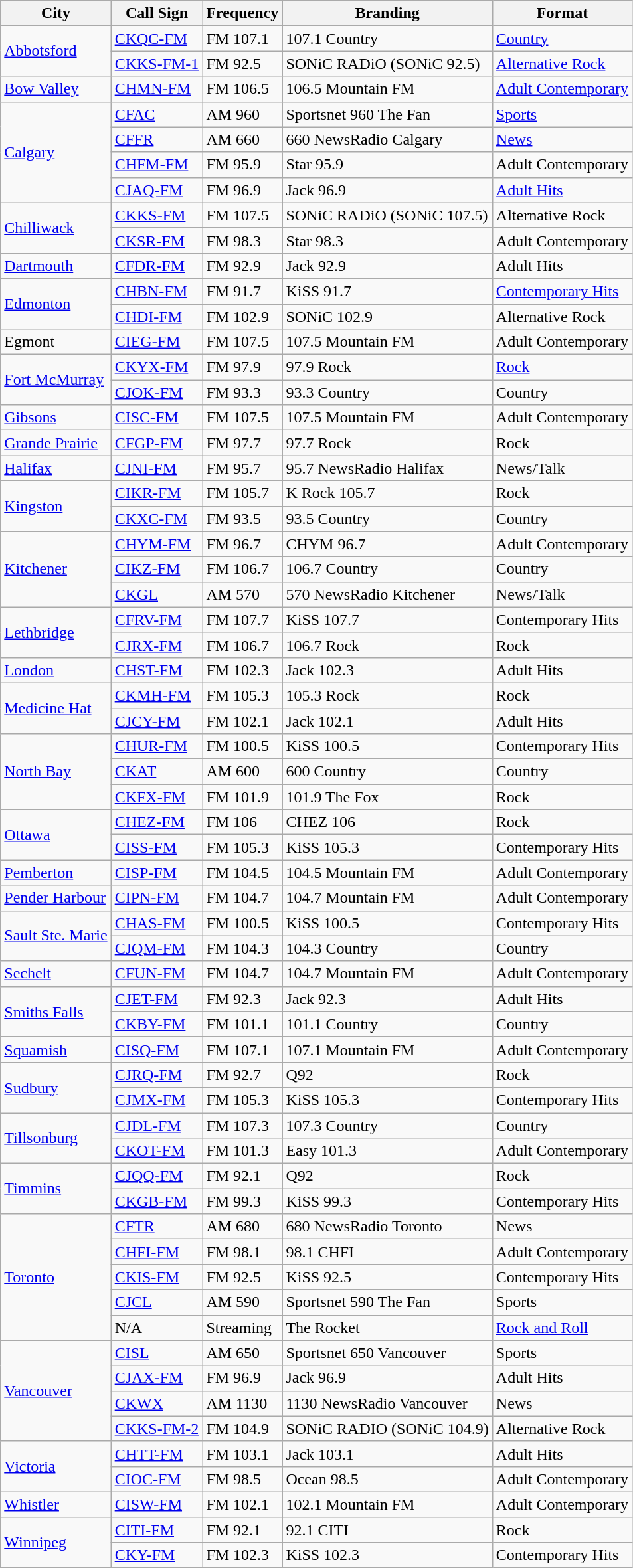<table class="wikitable">
<tr>
<th>City</th>
<th>Call Sign</th>
<th>Frequency</th>
<th>Branding</th>
<th>Format</th>
</tr>
<tr>
<td rowspan="2"><a href='#'>Abbotsford</a></td>
<td><a href='#'>CKQC-FM</a></td>
<td>FM 107.1</td>
<td>107.1 Country</td>
<td><a href='#'>Country</a></td>
</tr>
<tr>
<td><a href='#'>CKKS-FM-1</a></td>
<td>FM 92.5</td>
<td>SONiC RADiO (SONiC 92.5)</td>
<td><a href='#'>Alternative Rock</a></td>
</tr>
<tr>
<td><a href='#'>Bow Valley</a></td>
<td><a href='#'>CHMN-FM</a></td>
<td>FM 106.5</td>
<td>106.5 Mountain FM</td>
<td><a href='#'>Adult Contemporary</a></td>
</tr>
<tr>
<td rowspan="4"><a href='#'>Calgary</a></td>
<td><a href='#'>CFAC</a></td>
<td>AM 960</td>
<td>Sportsnet 960 The Fan</td>
<td><a href='#'>Sports</a></td>
</tr>
<tr>
<td><a href='#'>CFFR</a></td>
<td>AM 660</td>
<td>660 NewsRadio Calgary</td>
<td><a href='#'>News</a></td>
</tr>
<tr>
<td><a href='#'>CHFM-FM</a></td>
<td>FM 95.9</td>
<td>Star 95.9</td>
<td>Adult Contemporary</td>
</tr>
<tr>
<td><a href='#'>CJAQ-FM</a></td>
<td>FM 96.9</td>
<td>Jack 96.9</td>
<td><a href='#'>Adult Hits</a></td>
</tr>
<tr>
<td rowspan="2"><a href='#'>Chilliwack</a></td>
<td><a href='#'>CKKS-FM</a></td>
<td>FM 107.5</td>
<td>SONiC RADiO (SONiC 107.5)</td>
<td>Alternative Rock</td>
</tr>
<tr>
<td><a href='#'>CKSR-FM</a></td>
<td>FM 98.3</td>
<td>Star 98.3</td>
<td>Adult Contemporary</td>
</tr>
<tr>
<td><a href='#'>Dartmouth</a></td>
<td><a href='#'>CFDR-FM</a></td>
<td>FM 92.9</td>
<td>Jack 92.9</td>
<td>Adult Hits</td>
</tr>
<tr>
<td rowspan="2"><a href='#'>Edmonton</a></td>
<td><a href='#'>CHBN-FM</a></td>
<td>FM 91.7</td>
<td>KiSS 91.7</td>
<td><a href='#'>Contemporary Hits</a></td>
</tr>
<tr>
<td><a href='#'>CHDI-FM</a></td>
<td>FM 102.9</td>
<td>SONiC 102.9</td>
<td>Alternative Rock</td>
</tr>
<tr>
<td>Egmont</td>
<td><a href='#'>CIEG-FM</a></td>
<td>FM 107.5</td>
<td>107.5 Mountain FM</td>
<td>Adult Contemporary</td>
</tr>
<tr>
<td rowspan="2"><a href='#'>Fort McMurray</a></td>
<td><a href='#'>CKYX-FM</a></td>
<td>FM 97.9</td>
<td>97.9 Rock</td>
<td><a href='#'>Rock</a></td>
</tr>
<tr>
<td><a href='#'>CJOK-FM</a></td>
<td>FM 93.3</td>
<td>93.3 Country</td>
<td>Country</td>
</tr>
<tr>
<td><a href='#'>Gibsons</a></td>
<td><a href='#'>CISC-FM</a></td>
<td>FM 107.5</td>
<td>107.5 Mountain FM</td>
<td>Adult Contemporary</td>
</tr>
<tr>
<td><a href='#'>Grande Prairie</a></td>
<td><a href='#'>CFGP-FM</a></td>
<td>FM 97.7</td>
<td>97.7 Rock</td>
<td>Rock</td>
</tr>
<tr>
<td><a href='#'>Halifax</a></td>
<td><a href='#'>CJNI-FM</a></td>
<td>FM 95.7</td>
<td>95.7 NewsRadio Halifax</td>
<td>News/Talk</td>
</tr>
<tr>
<td rowspan="2"><a href='#'>Kingston</a></td>
<td><a href='#'>CIKR-FM</a></td>
<td>FM 105.7</td>
<td>K Rock 105.7</td>
<td>Rock</td>
</tr>
<tr>
<td><a href='#'>CKXC-FM</a></td>
<td>FM 93.5</td>
<td>93.5 Country</td>
<td>Country</td>
</tr>
<tr>
<td rowspan="3"><a href='#'>Kitchener</a></td>
<td><a href='#'>CHYM-FM</a></td>
<td>FM 96.7</td>
<td>CHYM 96.7</td>
<td>Adult Contemporary</td>
</tr>
<tr>
<td><a href='#'>CIKZ-FM</a></td>
<td>FM 106.7</td>
<td>106.7 Country</td>
<td>Country</td>
</tr>
<tr>
<td><a href='#'>CKGL</a></td>
<td>AM 570</td>
<td>570 NewsRadio Kitchener</td>
<td>News/Talk</td>
</tr>
<tr>
<td rowspan="2"><a href='#'>Lethbridge</a></td>
<td><a href='#'>CFRV-FM</a></td>
<td>FM 107.7</td>
<td>KiSS 107.7</td>
<td>Contemporary Hits</td>
</tr>
<tr>
<td><a href='#'>CJRX-FM</a></td>
<td>FM 106.7</td>
<td>106.7 Rock</td>
<td>Rock</td>
</tr>
<tr>
<td><a href='#'>London</a></td>
<td><a href='#'>CHST-FM</a></td>
<td>FM 102.3</td>
<td>Jack 102.3</td>
<td>Adult Hits</td>
</tr>
<tr>
<td rowspan="2"><a href='#'>Medicine Hat</a></td>
<td><a href='#'>CKMH-FM</a></td>
<td>FM 105.3</td>
<td>105.3 Rock</td>
<td>Rock</td>
</tr>
<tr>
<td><a href='#'>CJCY-FM</a></td>
<td>FM 102.1</td>
<td>Jack 102.1</td>
<td>Adult Hits</td>
</tr>
<tr>
<td rowspan="3"><a href='#'>North Bay</a></td>
<td><a href='#'>CHUR-FM</a></td>
<td>FM 100.5</td>
<td>KiSS 100.5</td>
<td>Contemporary Hits</td>
</tr>
<tr>
<td><a href='#'>CKAT</a></td>
<td>AM 600</td>
<td>600 Country</td>
<td>Country</td>
</tr>
<tr>
<td><a href='#'>CKFX-FM</a></td>
<td>FM 101.9</td>
<td>101.9 The Fox</td>
<td>Rock</td>
</tr>
<tr>
<td rowspan="2"><a href='#'>Ottawa</a></td>
<td><a href='#'>CHEZ-FM</a></td>
<td>FM 106</td>
<td>CHEZ 106</td>
<td>Rock</td>
</tr>
<tr>
<td><a href='#'>CISS-FM</a></td>
<td>FM 105.3</td>
<td>KiSS 105.3</td>
<td>Contemporary Hits</td>
</tr>
<tr>
<td><a href='#'>Pemberton</a></td>
<td><a href='#'>CISP-FM</a></td>
<td>FM 104.5</td>
<td>104.5 Mountain FM</td>
<td>Adult Contemporary</td>
</tr>
<tr>
<td><a href='#'>Pender Harbour</a></td>
<td><a href='#'>CIPN-FM</a></td>
<td>FM 104.7</td>
<td>104.7 Mountain FM</td>
<td>Adult Contemporary</td>
</tr>
<tr>
<td rowspan="2"><a href='#'>Sault Ste. Marie</a></td>
<td><a href='#'>CHAS-FM</a></td>
<td>FM 100.5</td>
<td>KiSS 100.5</td>
<td>Contemporary Hits</td>
</tr>
<tr>
<td><a href='#'>CJQM-FM</a></td>
<td>FM 104.3</td>
<td>104.3 Country</td>
<td>Country</td>
</tr>
<tr>
<td><a href='#'>Sechelt</a></td>
<td><a href='#'>CFUN-FM</a></td>
<td>FM 104.7</td>
<td>104.7 Mountain FM</td>
<td>Adult Contemporary</td>
</tr>
<tr>
<td rowspan="2"><a href='#'>Smiths Falls</a></td>
<td><a href='#'>CJET-FM</a></td>
<td>FM 92.3</td>
<td>Jack 92.3</td>
<td>Adult Hits</td>
</tr>
<tr>
<td><a href='#'>CKBY-FM</a></td>
<td>FM 101.1</td>
<td>101.1 Country</td>
<td>Country</td>
</tr>
<tr>
<td><a href='#'>Squamish</a></td>
<td><a href='#'>CISQ-FM</a></td>
<td>FM 107.1</td>
<td>107.1 Mountain FM</td>
<td>Adult Contemporary</td>
</tr>
<tr>
<td rowspan="2"><a href='#'>Sudbury</a></td>
<td><a href='#'>CJRQ-FM</a></td>
<td>FM 92.7</td>
<td>Q92</td>
<td>Rock</td>
</tr>
<tr>
<td><a href='#'>CJMX-FM</a></td>
<td>FM 105.3</td>
<td>KiSS 105.3</td>
<td>Contemporary Hits</td>
</tr>
<tr>
<td rowspan="2"><a href='#'>Tillsonburg</a></td>
<td><a href='#'>CJDL-FM</a></td>
<td>FM 107.3</td>
<td>107.3 Country</td>
<td>Country</td>
</tr>
<tr>
<td><a href='#'>CKOT-FM</a></td>
<td>FM 101.3</td>
<td>Easy 101.3</td>
<td>Adult Contemporary</td>
</tr>
<tr>
<td rowspan="2"><a href='#'>Timmins</a></td>
<td><a href='#'>CJQQ-FM</a></td>
<td>FM 92.1</td>
<td>Q92</td>
<td>Rock</td>
</tr>
<tr>
<td><a href='#'>CKGB-FM</a></td>
<td>FM 99.3</td>
<td>KiSS 99.3</td>
<td>Contemporary Hits</td>
</tr>
<tr>
<td rowspan="5"><a href='#'>Toronto</a></td>
<td><a href='#'>CFTR</a></td>
<td>AM 680</td>
<td>680 NewsRadio Toronto</td>
<td>News</td>
</tr>
<tr>
<td><a href='#'>CHFI-FM</a></td>
<td>FM 98.1</td>
<td>98.1 CHFI</td>
<td>Adult Contemporary</td>
</tr>
<tr>
<td><a href='#'>CKIS-FM</a></td>
<td>FM 92.5</td>
<td>KiSS 92.5</td>
<td>Contemporary Hits</td>
</tr>
<tr>
<td><a href='#'>CJCL</a></td>
<td>AM 590</td>
<td>Sportsnet 590 The Fan</td>
<td>Sports</td>
</tr>
<tr>
<td>N/A</td>
<td>Streaming</td>
<td>The Rocket</td>
<td><a href='#'>Rock and Roll</a></td>
</tr>
<tr>
<td rowspan="4"><a href='#'>Vancouver</a></td>
<td><a href='#'>CISL</a></td>
<td>AM 650</td>
<td>Sportsnet 650 Vancouver</td>
<td>Sports</td>
</tr>
<tr>
<td><a href='#'>CJAX-FM</a></td>
<td>FM 96.9</td>
<td>Jack 96.9</td>
<td>Adult Hits</td>
</tr>
<tr>
<td><a href='#'>CKWX</a></td>
<td>AM 1130</td>
<td>1130 NewsRadio Vancouver</td>
<td>News</td>
</tr>
<tr>
<td><a href='#'>CKKS-FM-2</a></td>
<td>FM 104.9</td>
<td>SONiC RADIO (SONiC 104.9)</td>
<td>Alternative Rock</td>
</tr>
<tr>
<td rowspan="2"><a href='#'>Victoria</a></td>
<td><a href='#'>CHTT-FM</a></td>
<td>FM 103.1</td>
<td>Jack 103.1</td>
<td>Adult Hits</td>
</tr>
<tr>
<td><a href='#'>CIOC-FM</a></td>
<td>FM 98.5</td>
<td>Ocean 98.5</td>
<td>Adult Contemporary</td>
</tr>
<tr>
<td><a href='#'>Whistler</a></td>
<td><a href='#'>CISW-FM</a></td>
<td>FM 102.1</td>
<td>102.1 Mountain FM</td>
<td>Adult Contemporary</td>
</tr>
<tr>
<td rowspan="2"><a href='#'>Winnipeg</a></td>
<td><a href='#'>CITI-FM</a></td>
<td>FM 92.1</td>
<td>92.1 CITI</td>
<td>Rock</td>
</tr>
<tr>
<td><a href='#'>CKY-FM</a></td>
<td>FM 102.3</td>
<td>KiSS 102.3</td>
<td>Contemporary Hits</td>
</tr>
</table>
